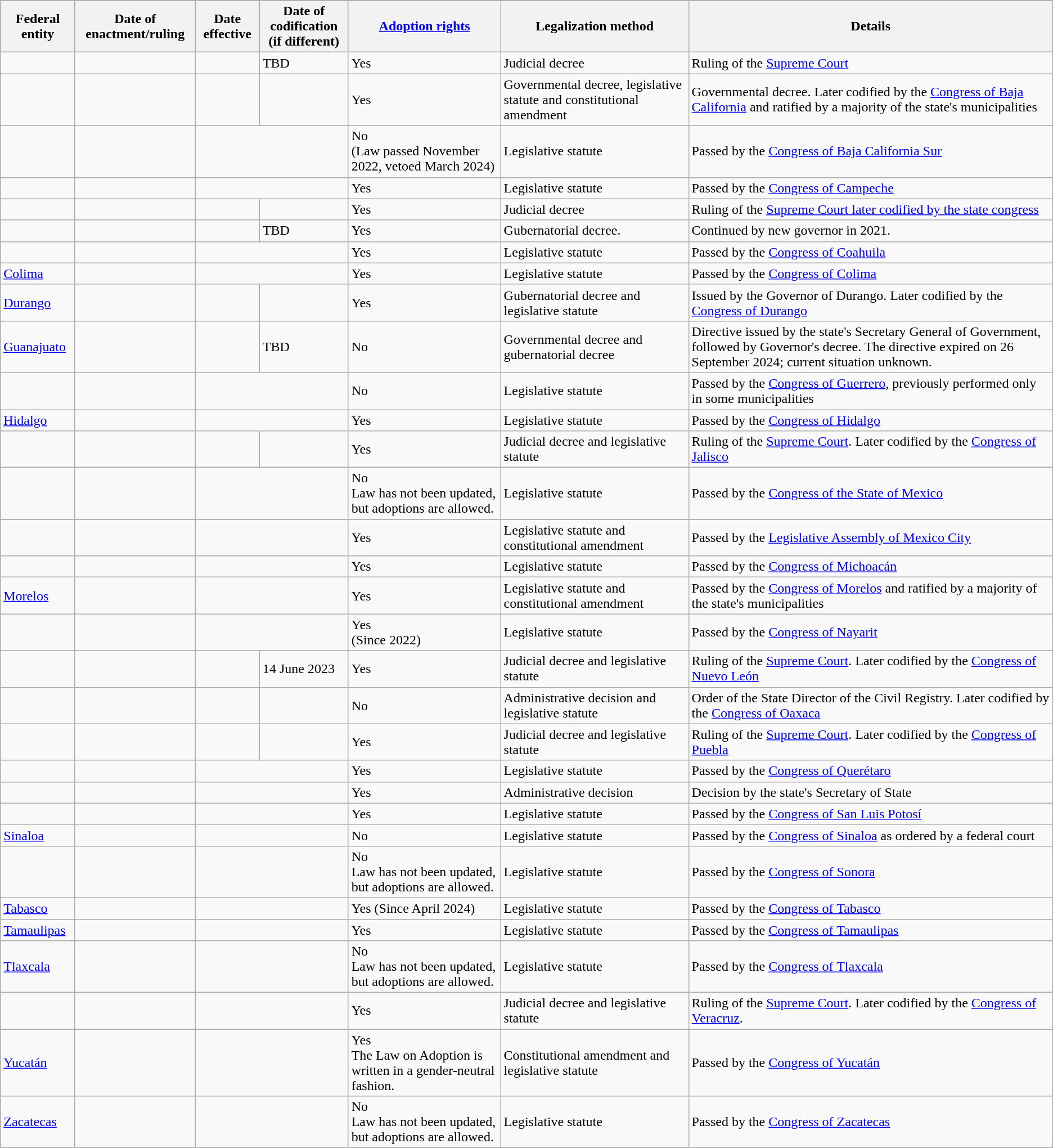<table class="wikitable sortable">
<tr>
</tr>
<tr>
<th>Federal entity</th>
<th>Date of enactment/ruling</th>
<th>Date effective</th>
<th>Date of codification<br>(if different)</th>
<th><a href='#'>Adoption rights</a></th>
<th>Legalization method</th>
<th>Details</th>
</tr>
<tr>
<td></td>
<td></td>
<td></td>
<td>TBD</td>
<td> Yes</td>
<td>Judicial decree</td>
<td>Ruling of the <a href='#'>Supreme Court</a></td>
</tr>
<tr>
<td></td>
<td></td>
<td></td>
<td></td>
<td> Yes</td>
<td>Governmental decree, legislative statute and constitutional amendment</td>
<td>Governmental decree. Later codified by the <a href='#'>Congress of Baja California</a> and ratified by a majority of the state's municipalities</td>
</tr>
<tr>
<td></td>
<td></td>
<td colspan=2></td>
<td> No<br>(Law passed November 2022, vetoed March 2024)</td>
<td>Legislative statute</td>
<td>Passed by the <a href='#'>Congress of Baja California Sur</a></td>
</tr>
<tr>
<td></td>
<td></td>
<td colspan=2></td>
<td> Yes</td>
<td>Legislative statute</td>
<td>Passed by the <a href='#'>Congress of Campeche</a></td>
</tr>
<tr>
<td></td>
<td></td>
<td></td>
<td></td>
<td> Yes</td>
<td>Judicial decree</td>
<td>Ruling of the <a href='#'>Supreme Court later codified by the state congress</a></td>
</tr>
<tr>
<td></td>
<td></td>
<td></td>
<td>TBD</td>
<td> Yes</td>
<td>Gubernatorial decree.</td>
<td>Continued by new governor in 2021.</td>
</tr>
<tr>
<td></td>
<td></td>
<td colspan=2></td>
<td> Yes</td>
<td>Legislative statute</td>
<td>Passed by the <a href='#'>Congress of Coahuila</a></td>
</tr>
<tr>
<td> <a href='#'>Colima</a></td>
<td></td>
<td colspan=2></td>
<td> Yes</td>
<td>Legislative statute</td>
<td>Passed by the <a href='#'>Congress of Colima</a></td>
</tr>
<tr>
<td> <a href='#'>Durango</a></td>
<td></td>
<td></td>
<td></td>
<td> Yes</td>
<td>Gubernatorial decree and legislative statute</td>
<td>Issued by the Governor of Durango. Later codified by the <a href='#'>Congress of Durango</a></td>
</tr>
<tr>
<td> <a href='#'>Guanajuato</a></td>
<td></td>
<td></td>
<td>TBD</td>
<td> No</td>
<td>Governmental decree and gubernatorial decree</td>
<td>Directive issued by the state's Secretary General of Government, followed by Governor's decree. The directive expired on 26 September 2024; current situation unknown.</td>
</tr>
<tr>
<td></td>
<td></td>
<td colspan=2></td>
<td> No</td>
<td>Legislative statute</td>
<td>Passed by the <a href='#'>Congress of Guerrero</a>, previously performed only in some municipalities</td>
</tr>
<tr>
<td> <a href='#'>Hidalgo</a></td>
<td></td>
<td colspan=2></td>
<td> Yes</td>
<td>Legislative statute</td>
<td>Passed by the <a href='#'>Congress of Hidalgo</a></td>
</tr>
<tr>
<td></td>
<td></td>
<td></td>
<td></td>
<td> Yes</td>
<td>Judicial decree and legislative statute</td>
<td>Ruling of the <a href='#'>Supreme Court</a>. Later codified by the <a href='#'>Congress of Jalisco</a></td>
</tr>
<tr>
<td></td>
<td></td>
<td colspan=2></td>
<td> No<br>Law has not been updated, but adoptions are allowed.</td>
<td>Legislative statute</td>
<td>Passed by the <a href='#'>Congress of the State of Mexico</a></td>
</tr>
<tr>
<td></td>
<td></td>
<td colspan=2></td>
<td> Yes</td>
<td>Legislative statute and constitutional amendment</td>
<td>Passed by the <a href='#'>Legislative Assembly of Mexico City</a></td>
</tr>
<tr>
<td></td>
<td></td>
<td colspan=2></td>
<td> Yes</td>
<td>Legislative statute</td>
<td>Passed by the <a href='#'>Congress of Michoacán</a></td>
</tr>
<tr>
<td> <a href='#'>Morelos</a></td>
<td></td>
<td colspan=2></td>
<td> Yes</td>
<td>Legislative statute and constitutional amendment</td>
<td>Passed by the <a href='#'>Congress of Morelos</a> and ratified by a majority of the state's municipalities</td>
</tr>
<tr>
<td></td>
<td></td>
<td colspan=2></td>
<td> Yes<br>(Since 2022)</td>
<td>Legislative statute</td>
<td>Passed by the <a href='#'>Congress of Nayarit</a></td>
</tr>
<tr>
<td></td>
<td></td>
<td></td>
<td>14 June 2023</td>
<td> Yes</td>
<td>Judicial decree and legislative statute</td>
<td>Ruling of the <a href='#'>Supreme Court</a>. Later codified by the <a href='#'>Congress of Nuevo León</a></td>
</tr>
<tr>
<td></td>
<td></td>
<td></td>
<td></td>
<td> No</td>
<td>Administrative decision and legislative statute</td>
<td>Order of the State Director of the Civil Registry. Later codified by the <a href='#'>Congress of Oaxaca</a></td>
</tr>
<tr>
<td></td>
<td></td>
<td></td>
<td></td>
<td> Yes</td>
<td>Judicial decree and legislative statute</td>
<td>Ruling of the <a href='#'>Supreme Court</a>. Later codified by the <a href='#'>Congress of Puebla</a></td>
</tr>
<tr>
<td></td>
<td></td>
<td colspan=2></td>
<td> Yes</td>
<td>Legislative statute</td>
<td>Passed by the <a href='#'>Congress of Querétaro</a></td>
</tr>
<tr>
<td></td>
<td></td>
<td colspan=2></td>
<td> Yes</td>
<td>Administrative decision</td>
<td>Decision by the state's Secretary of State</td>
</tr>
<tr>
<td></td>
<td></td>
<td colspan=2></td>
<td> Yes</td>
<td>Legislative statute</td>
<td>Passed by the <a href='#'>Congress of San Luis Potosí</a></td>
</tr>
<tr>
<td> <a href='#'>Sinaloa</a></td>
<td></td>
<td colspan=2></td>
<td> No</td>
<td>Legislative statute</td>
<td>Passed by the <a href='#'>Congress of Sinaloa</a> as ordered by a federal court</td>
</tr>
<tr>
<td></td>
<td></td>
<td colspan=2></td>
<td> No<br>Law has not been updated, but adoptions are allowed.</td>
<td>Legislative statute</td>
<td>Passed by the <a href='#'>Congress of Sonora</a></td>
</tr>
<tr>
<td> <a href='#'>Tabasco</a></td>
<td></td>
<td colspan=2></td>
<td> Yes (Since April 2024)</td>
<td>Legislative statute</td>
<td>Passed by the <a href='#'>Congress of Tabasco</a></td>
</tr>
<tr>
<td> <a href='#'>Tamaulipas</a></td>
<td></td>
<td colspan=2></td>
<td> Yes</td>
<td>Legislative statute</td>
<td>Passed by the <a href='#'>Congress of Tamaulipas</a></td>
</tr>
<tr>
<td> <a href='#'>Tlaxcala</a></td>
<td></td>
<td colspan=2></td>
<td> No<br>Law has not been updated, but adoptions are allowed.</td>
<td>Legislative statute</td>
<td>Passed by the <a href='#'>Congress of Tlaxcala</a></td>
</tr>
<tr>
<td></td>
<td></td>
<td colspan=2></td>
<td> Yes</td>
<td>Judicial decree and legislative statute</td>
<td>Ruling of the <a href='#'>Supreme Court</a>. Later codified by the <a href='#'>Congress of Veracruz</a>.</td>
</tr>
<tr>
<td> <a href='#'>Yucatán</a></td>
<td></td>
<td colspan=2></td>
<td> Yes<br>The Law on Adoption is written in a gender-neutral fashion.</td>
<td>Constitutional amendment and legislative statute</td>
<td>Passed by the <a href='#'>Congress of Yucatán</a></td>
</tr>
<tr>
<td> <a href='#'>Zacatecas</a></td>
<td></td>
<td colspan=2></td>
<td> No<br>Law has not been updated, but adoptions are allowed.</td>
<td>Legislative statute</td>
<td>Passed by the <a href='#'>Congress of Zacatecas</a></td>
</tr>
</table>
